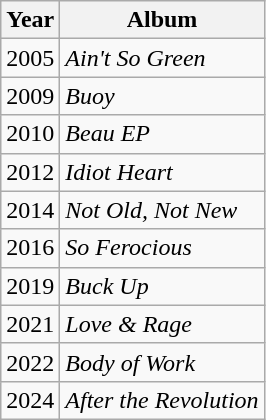<table class="wikitable">
<tr>
<th>Year</th>
<th>Album</th>
</tr>
<tr>
<td>2005</td>
<td><em>Ain't So Green</em></td>
</tr>
<tr>
<td>2009</td>
<td><em>Buoy</em></td>
</tr>
<tr>
<td>2010</td>
<td><em>Beau EP</em></td>
</tr>
<tr>
<td>2012</td>
<td><em>Idiot Heart</em></td>
</tr>
<tr>
<td>2014</td>
<td><em>Not Old, Not New</em></td>
</tr>
<tr>
<td>2016</td>
<td><em>So Ferocious</em></td>
</tr>
<tr>
<td>2019</td>
<td><em>Buck Up</em></td>
</tr>
<tr>
<td>2021</td>
<td><em>Love & Rage</em></td>
</tr>
<tr>
<td>2022</td>
<td><em>Body of Work</em></td>
</tr>
<tr>
<td>2024</td>
<td><em>After the Revolution</em></td>
</tr>
</table>
